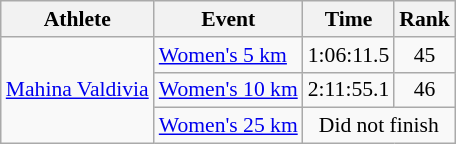<table class="wikitable" style="font-size:90%;">
<tr>
<th>Athlete</th>
<th>Event</th>
<th>Time</th>
<th>Rank</th>
</tr>
<tr align=center>
<td align=left rowspan=3><a href='#'>Mahina Valdivia</a></td>
<td align=left><a href='#'>Women's 5 km</a></td>
<td>1:06:11.5</td>
<td>45</td>
</tr>
<tr align=center>
<td align=left><a href='#'>Women's 10 km</a></td>
<td>2:11:55.1</td>
<td>46</td>
</tr>
<tr align=center>
<td align=left><a href='#'>Women's 25 km</a></td>
<td colspan=2>Did not finish</td>
</tr>
</table>
